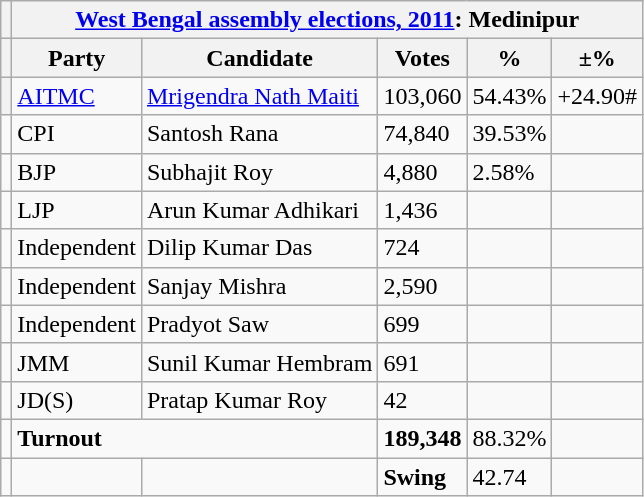<table class="wikitable sortable">
<tr>
<th></th>
<th colspan="5"><a href='#'>West Bengal assembly elections, 2011</a>: Medinipur</th>
</tr>
<tr>
<th></th>
<th>Party</th>
<th>Candidate</th>
<th>Votes</th>
<th>%</th>
<th>±%</th>
</tr>
<tr>
<th></th>
<td><a href='#'>AITMC</a></td>
<td><a href='#'>Mrigendra Nath Maiti</a></td>
<td>103,060</td>
<td>54.43%</td>
<td>+24.90#</td>
</tr>
<tr>
<td></td>
<td>CPI</td>
<td>Santosh Rana</td>
<td>74,840</td>
<td>39.53%</td>
<td></td>
</tr>
<tr>
<td></td>
<td>BJP</td>
<td>Subhajit Roy</td>
<td>4,880</td>
<td>2.58%</td>
<td></td>
</tr>
<tr>
<td></td>
<td>LJP</td>
<td>Arun Kumar Adhikari</td>
<td>1,436</td>
<td></td>
<td></td>
</tr>
<tr>
<td></td>
<td>Independent</td>
<td>Dilip Kumar Das</td>
<td>724</td>
<td></td>
<td></td>
</tr>
<tr>
<td></td>
<td>Independent</td>
<td>Sanjay Mishra</td>
<td>2,590</td>
<td></td>
<td></td>
</tr>
<tr>
<td></td>
<td>Independent</td>
<td>Pradyot Saw</td>
<td>699</td>
<td></td>
<td></td>
</tr>
<tr>
<td></td>
<td>JMM</td>
<td>Sunil Kumar Hembram</td>
<td>691</td>
<td></td>
<td></td>
</tr>
<tr>
<td></td>
<td>JD(S)</td>
<td>Pratap Kumar Roy</td>
<td>42</td>
<td></td>
<td></td>
</tr>
<tr>
<td></td>
<td colspan="2"><strong>Turnout</strong></td>
<td><strong>189,348</strong></td>
<td>88.32%</td>
<td></td>
</tr>
<tr>
<td></td>
<td></td>
<td></td>
<td><strong>Swing</strong></td>
<td>42.74</td>
<td></td>
</tr>
</table>
